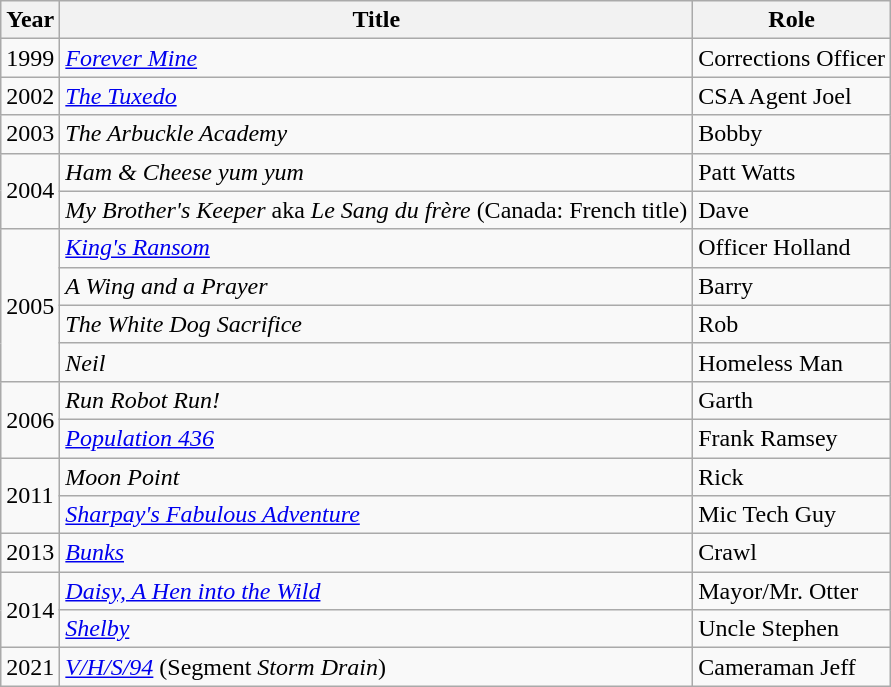<table class="wikitable sortable">
<tr>
<th>Year</th>
<th>Title</th>
<th>Role</th>
</tr>
<tr>
<td>1999</td>
<td><em><a href='#'>Forever Mine</a></em></td>
<td>Corrections Officer</td>
</tr>
<tr>
<td>2002</td>
<td data-sort-value="Tuxedo, The"><em><a href='#'>The Tuxedo</a></em></td>
<td>CSA Agent Joel</td>
</tr>
<tr>
<td>2003</td>
<td data-sort-value="Arbuckle Academy, The"><em>The Arbuckle Academy</em></td>
<td>Bobby</td>
</tr>
<tr>
<td rowspan="2">2004</td>
<td><em>Ham & Cheese yum yum</em></td>
<td>Patt Watts</td>
</tr>
<tr>
<td><em>My Brother's Keeper</em> aka <em>Le Sang du frère</em> (Canada: French title)</td>
<td>Dave</td>
</tr>
<tr>
<td rowspan="4">2005</td>
<td><em><a href='#'>King's Ransom</a></em></td>
<td>Officer Holland</td>
</tr>
<tr>
<td data-sort-value="Wing and a Prayer, A"><em>A Wing and a Prayer</em></td>
<td>Barry</td>
</tr>
<tr>
<td data-sort-value="White Dog Sacrifice, The"><em>The White Dog Sacrifice</em></td>
<td>Rob</td>
</tr>
<tr>
<td><em>Neil</em></td>
<td>Homeless Man</td>
</tr>
<tr>
<td rowspan="2">2006</td>
<td><em>Run Robot Run!</em></td>
<td>Garth</td>
</tr>
<tr>
<td><em><a href='#'>Population 436</a></em></td>
<td>Frank Ramsey</td>
</tr>
<tr>
<td rowspan="2">2011</td>
<td><em>Moon Point</em></td>
<td>Rick</td>
</tr>
<tr>
<td><em><a href='#'>Sharpay's Fabulous Adventure</a></em></td>
<td>Mic Tech Guy</td>
</tr>
<tr>
<td rowspan="1">2013</td>
<td><em><a href='#'>Bunks</a></em></td>
<td>Crawl</td>
</tr>
<tr>
<td rowspan="2">2014</td>
<td><em><a href='#'>Daisy, A Hen into the Wild</a></em></td>
<td>Mayor/Mr. Otter</td>
</tr>
<tr>
<td><em><a href='#'>Shelby</a></em></td>
<td>Uncle Stephen</td>
</tr>
<tr>
<td>2021</td>
<td><em><a href='#'>V/H/S/94</a></em> (Segment <em>Storm Drain</em>)</td>
<td>Cameraman Jeff</td>
</tr>
</table>
